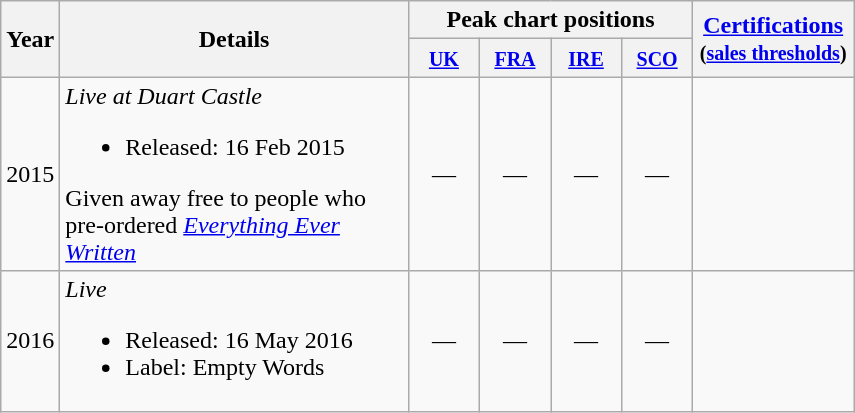<table class= "wikitable">
<tr>
<th rowspan="2">Year</th>
<th rowspan="2" style="width:225px;">Details</th>
<th colspan="4">Peak chart positions</th>
<th rowspan="2" style="width:100px;"><a href='#'>Certifications</a><br><small>(<a href='#'>sales thresholds</a>)</small></th>
</tr>
<tr>
<th width="40"><small><a href='#'>UK</a></small></th>
<th width="40"><small><a href='#'>FRA</a></small><br></th>
<th width="40"><small><a href='#'>IRE</a></small></th>
<th width="40"><small><a href='#'>SCO</a></small></th>
</tr>
<tr>
<td>2015</td>
<td><em>Live at Duart Castle</em><br><ul><li>Released: 16 Feb 2015</li></ul>Given away free to people who pre-ordered <em><a href='#'>Everything Ever Written</a></em></td>
<td style="text-align:center;">—</td>
<td style="text-align:center;">—</td>
<td style="text-align:center;">—</td>
<td style="text-align:center;">—</td>
</tr>
<tr>
<td>2016</td>
<td><em>Live</em><br><ul><li>Released: 16 May 2016</li><li>Label: Empty Words</li></ul></td>
<td style="text-align:center;">—</td>
<td style="text-align:center;">—</td>
<td style="text-align:center;">—</td>
<td style="text-align:center;">—</td>
<td></td>
</tr>
</table>
